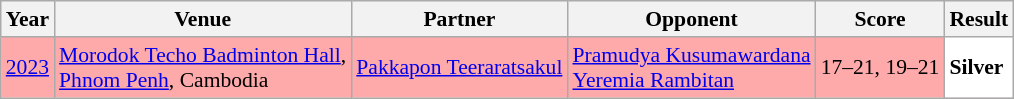<table class="sortable wikitable" style="font-size: 90%">
<tr>
<th>Year</th>
<th>Venue</th>
<th>Partner</th>
<th>Opponent</th>
<th>Score</th>
<th>Result</th>
</tr>
<tr style="background:#FFAAAA">
<td align="center"><a href='#'>2023</a></td>
<td align="left"><a href='#'>Morodok Techo Badminton Hall</a>,<br><a href='#'>Phnom Penh</a>, Cambodia</td>
<td align="left"> <a href='#'>Pakkapon Teeraratsakul</a></td>
<td align="left"> <a href='#'>Pramudya Kusumawardana</a><br> <a href='#'>Yeremia Rambitan</a></td>
<td align="left">17–21, 19–21</td>
<td style="text-align:left; background:white"> <strong>Silver</strong></td>
</tr>
</table>
